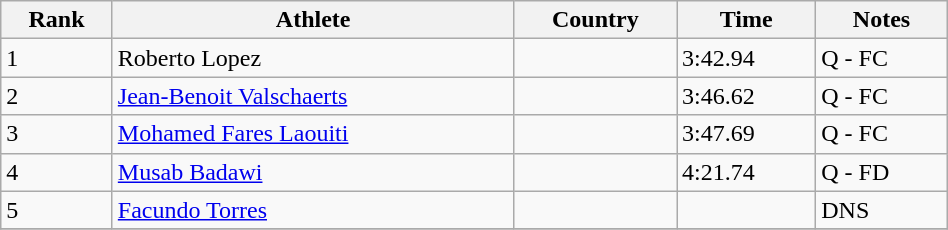<table class="wikitable" width=50%>
<tr>
<th>Rank</th>
<th>Athlete</th>
<th>Country</th>
<th>Time</th>
<th>Notes</th>
</tr>
<tr>
<td>1</td>
<td>Roberto Lopez</td>
<td></td>
<td>3:42.94</td>
<td>Q - FC</td>
</tr>
<tr>
<td>2</td>
<td><a href='#'>Jean-Benoit Valschaerts</a></td>
<td></td>
<td>3:46.62</td>
<td>Q - FC</td>
</tr>
<tr>
<td>3</td>
<td><a href='#'>Mohamed Fares Laouiti</a></td>
<td></td>
<td>3:47.69</td>
<td>Q - FC</td>
</tr>
<tr>
<td>4</td>
<td><a href='#'>Musab Badawi</a></td>
<td></td>
<td>4:21.74</td>
<td>Q - FD</td>
</tr>
<tr>
<td>5</td>
<td><a href='#'>Facundo Torres</a></td>
<td></td>
<td></td>
<td>DNS</td>
</tr>
<tr>
</tr>
</table>
